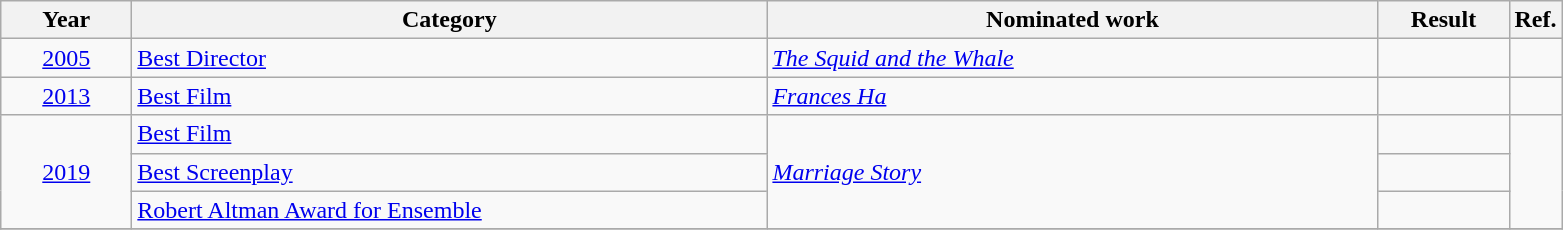<table class=wikitable>
<tr>
<th scope="col" style="width:5em;">Year</th>
<th scope="col" style="width:26em;">Category</th>
<th scope="col" style="width:25em;">Nominated work</th>
<th scope="col" style="width:5em;">Result</th>
<th>Ref.</th>
</tr>
<tr>
<td style="text-align:center;"><a href='#'>2005</a></td>
<td><a href='#'>Best Director</a></td>
<td><em><a href='#'>The Squid and the Whale</a></em></td>
<td></td>
<td></td>
</tr>
<tr>
<td style="text-align:center;"><a href='#'>2013</a></td>
<td><a href='#'>Best Film</a></td>
<td><em><a href='#'>Frances Ha</a></em></td>
<td></td>
<td></td>
</tr>
<tr>
<td rowspan=3, style="text-align:center;"><a href='#'>2019</a></td>
<td><a href='#'>Best Film</a></td>
<td rowspan=3><em><a href='#'>Marriage Story</a></em></td>
<td></td>
<td rowspan=3></td>
</tr>
<tr>
<td><a href='#'>Best Screenplay</a></td>
<td></td>
</tr>
<tr>
<td><a href='#'>Robert Altman Award for Ensemble</a></td>
<td></td>
</tr>
<tr>
</tr>
</table>
